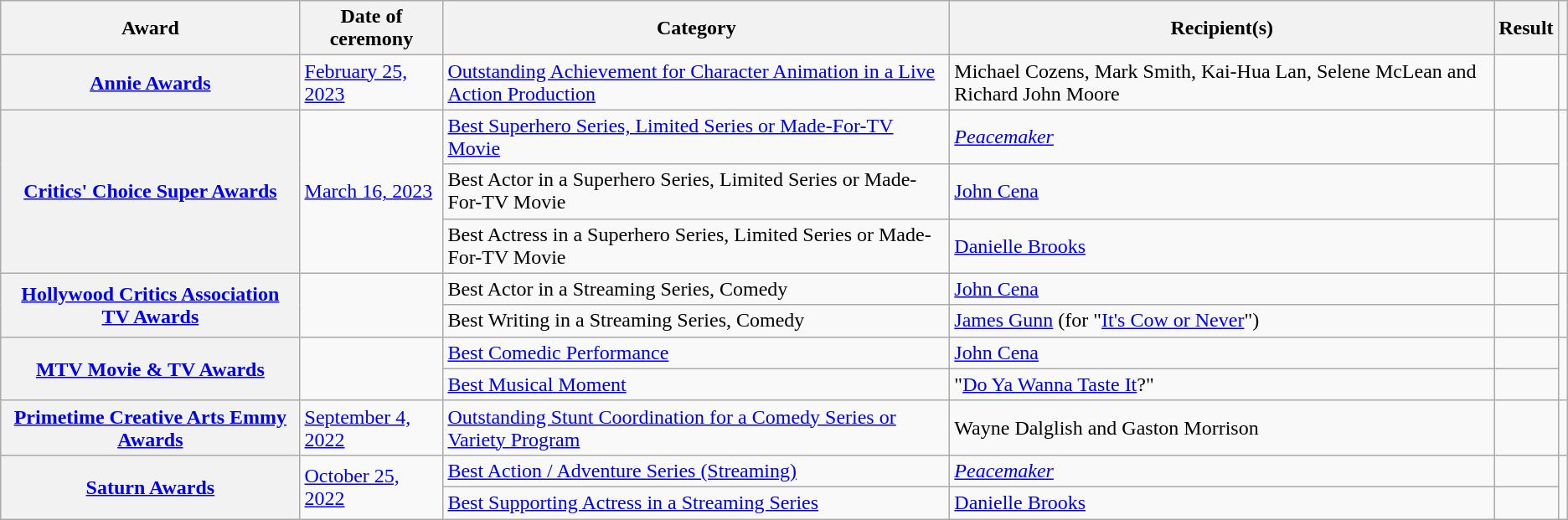<table class="wikitable sortable plainrowheaders">
<tr>
<th scope="col">Award</th>
<th scope="col">Date of ceremony</th>
<th scope="col">Category</th>
<th scope="col">Recipient(s)</th>
<th scope="col">Result</th>
<th scope="col" class="unsortable"></th>
</tr>
<tr>
<th scope="row" style="text-align:center;"><a href='#'>Annie Awards</a></th>
<td><a href='#'>February 25, 2023</a></td>
<td><a href='#'>Outstanding Achievement for Character Animation in a Live Action Production</a></td>
<td>Michael Cozens, Mark Smith, Kai-Hua Lan, Selene McLean and Richard John Moore</td>
<td></td>
<td style="text-align:center;"></td>
</tr>
<tr>
<th rowspan="3" scope="row" style="text-align:center;"><a href='#'>Critics' Choice Super Awards</a></th>
<td rowspan="3"><a href='#'>March 16, 2023</a></td>
<td><a href='#'>Best Superhero Series, Limited Series or Made-For-TV Movie</a></td>
<td><em><a href='#'>Peacemaker</a></em></td>
<td></td>
<td rowspan="3" style="text-align:center;"></td>
</tr>
<tr>
<td>Best Actor in a Superhero Series, Limited Series or Made-For-TV Movie</td>
<td><a href='#'>John Cena</a></td>
<td></td>
</tr>
<tr>
<td>Best Actress in a Superhero Series, Limited Series or Made-For-TV Movie</td>
<td><a href='#'>Danielle Brooks</a></td>
<td></td>
</tr>
<tr>
<th rowspan="2" scope="row" style="text-align:center;"><a href='#'>Hollywood Critics Association TV Awards</a></th>
<td rowspan="2"><a href='#'></a></td>
<td>Best Actor in a Streaming Series, Comedy</td>
<td><a href='#'>John Cena</a></td>
<td></td>
<td rowspan="2" style="text-align:center;"></td>
</tr>
<tr>
<td>Best Writing in a Streaming Series, Comedy</td>
<td><a href='#'>James Gunn</a> (for "<a href='#'>It's Cow or Never</a>")</td>
<td></td>
</tr>
<tr>
<th rowspan="2" scope="row" style="text-align:center;"><a href='#'>MTV Movie & TV Awards</a></th>
<td rowspan="2"><a href='#'></a></td>
<td><a href='#'>Best Comedic Performance</a></td>
<td><a href='#'>John Cena</a></td>
<td></td>
<td rowspan="2" style="text-align:center;"></td>
</tr>
<tr>
<td><a href='#'>Best Musical Moment</a></td>
<td>"<a href='#'>Do Ya Wanna Taste It</a>?"</td>
<td></td>
</tr>
<tr>
<th scope="row" style="text-align:center;"><a href='#'>Primetime Creative Arts Emmy Awards</a></th>
<td><a href='#'>September 4, 2022</a></td>
<td><a href='#'>Outstanding Stunt Coordination for a Comedy Series or Variety Program</a></td>
<td>Wayne Dalglish and Gaston Morrison</td>
<td></td>
<td style="text-align:center;"></td>
</tr>
<tr>
<th rowspan="2" scope="row" style="text-align:center;"><a href='#'>Saturn Awards</a></th>
<td rowspan="2"><a href='#'>October 25, 2022</a></td>
<td><a href='#'>Best Action / Adventure Series (Streaming)</a></td>
<td><em><a href='#'>Peacemaker</a></em></td>
<td></td>
<td rowspan="2" style="text-align:center;"><br></td>
</tr>
<tr>
<td><a href='#'>Best Supporting Actress in a Streaming Series</a></td>
<td><a href='#'>Danielle Brooks</a></td>
<td></td>
</tr>
</table>
